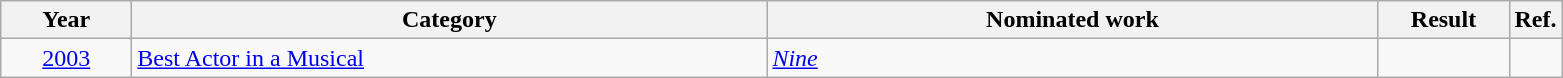<table class=wikitable>
<tr>
<th scope="col" style="width:5em;">Year</th>
<th scope="col" style="width:26em;">Category</th>
<th scope="col" style="width:25em;">Nominated work</th>
<th scope="col" style="width:5em;">Result</th>
<th>Ref.</th>
</tr>
<tr>
<td style="text-align:center;"><a href='#'>2003</a></td>
<td><a href='#'>Best Actor in a Musical</a></td>
<td><em><a href='#'>Nine</a></em></td>
<td></td>
<td style="text-align:center;"></td>
</tr>
</table>
